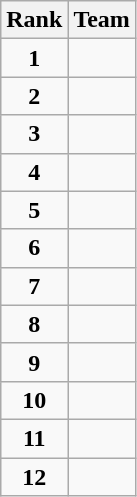<table class="wikitable" style="text-align: center;">
<tr>
<th>Rank</th>
<th>Team</th>
</tr>
<tr>
<td><strong>1</strong></td>
<td align="left"></td>
</tr>
<tr>
<td><strong>2</strong></td>
<td align="left"></td>
</tr>
<tr>
<td><strong>3</strong></td>
<td align="left"></td>
</tr>
<tr>
<td><strong>4</strong></td>
<td align="left"></td>
</tr>
<tr>
<td><strong>5</strong></td>
<td align="left"></td>
</tr>
<tr>
<td><strong>6</strong></td>
<td align="left"></td>
</tr>
<tr>
<td><strong>7</strong></td>
<td align="left"></td>
</tr>
<tr>
<td><strong>8</strong></td>
<td align="left"></td>
</tr>
<tr>
<td><strong>9</strong></td>
<td align="left"></td>
</tr>
<tr>
<td><strong>10</strong></td>
<td align="left"></td>
</tr>
<tr>
<td><strong>11</strong></td>
<td align="left"></td>
</tr>
<tr>
<td><strong>12</strong></td>
<td align="left"></td>
</tr>
</table>
